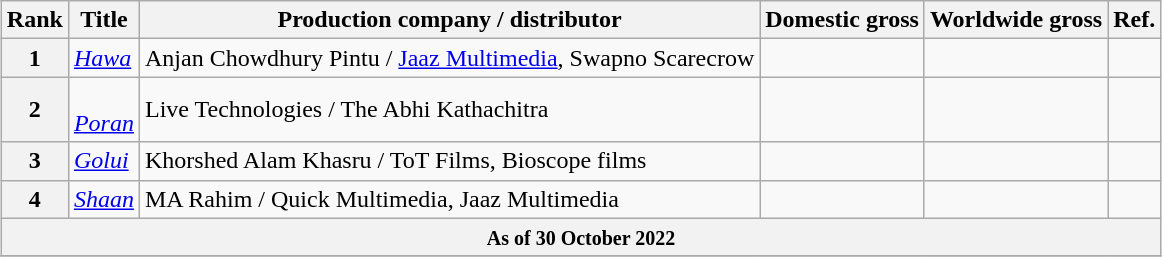<table class="wikitable sortable" style="margin:automaaa ki tere; margin:auto;">
<tr>
<th>Rank</th>
<th>Title</th>
<th>Production company / distributor</th>
<th>Domestic gross</th>
<th>Worldwide gross</th>
<th>Ref.</th>
</tr>
<tr>
<th>1</th>
<td><em><a href='#'>Hawa</a></em></td>
<td>Anjan Chowdhury Pintu / <a href='#'>Jaaz Multimedia</a>, Swapno Scarecrow</td>
<td></td>
<td></td>
<td style="text-align:center;"></td>
</tr>
<tr>
<th>2</th>
<td style="text-align:left;"><br><em><a href='#'>Poran</a></em></td>
<td>Live Technologies / The Abhi Kathachitra</td>
<td></td>
<td></td>
<td style="text-align:center;"></td>
</tr>
<tr>
<th>3</th>
<td style="text-align:left;"><em><a href='#'>Golui</a></em></td>
<td>Khorshed Alam Khasru / ToT Films, Bioscope films</td>
<td></td>
<td></td>
<td style="text-align:center;"></td>
</tr>
<tr>
<th>4</th>
<td style="text-align:left;"><em><a href='#'>Shaan</a></em></td>
<td>MA Rahim / Quick Multimedia, Jaaz Multimedia</td>
<td></td>
<td></td>
<td style="text-align:center;"></td>
</tr>
<tr>
<th colspan="6"><small>As of 30 October 2022</small></th>
</tr>
<tr>
</tr>
</table>
